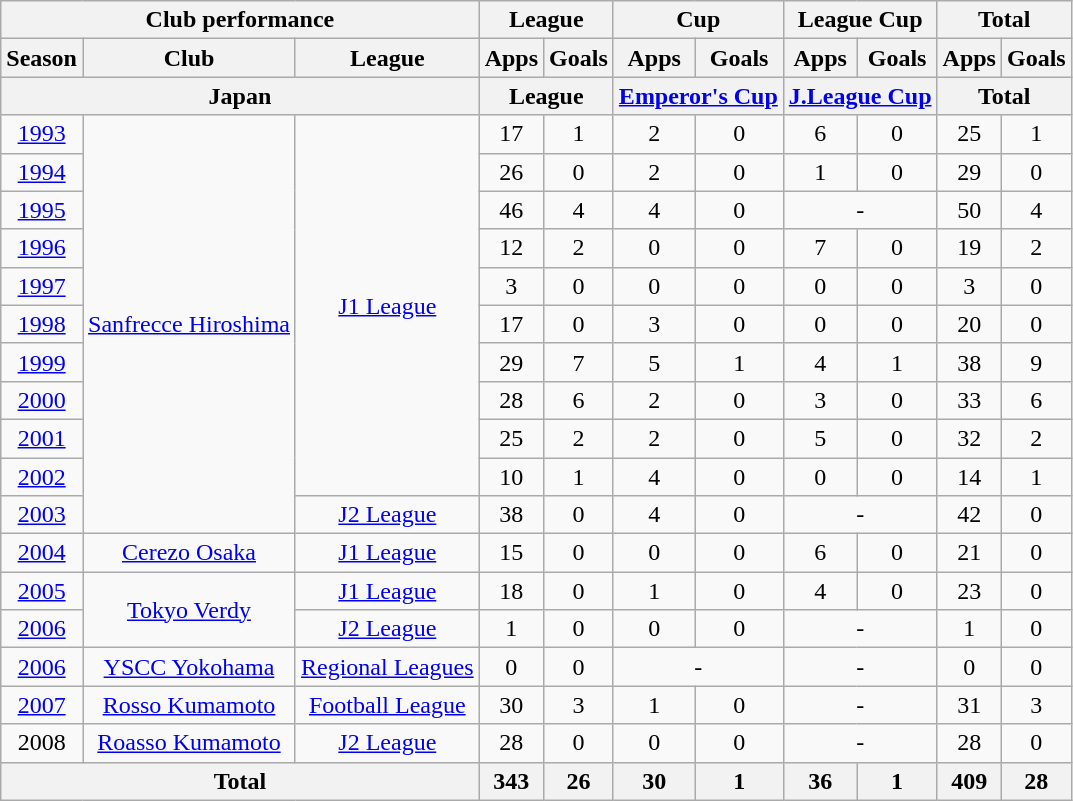<table class="wikitable" style="text-align:center;">
<tr>
<th colspan=3>Club performance</th>
<th colspan=2>League</th>
<th colspan=2>Cup</th>
<th colspan=2>League Cup</th>
<th colspan=2>Total</th>
</tr>
<tr>
<th>Season</th>
<th>Club</th>
<th>League</th>
<th>Apps</th>
<th>Goals</th>
<th>Apps</th>
<th>Goals</th>
<th>Apps</th>
<th>Goals</th>
<th>Apps</th>
<th>Goals</th>
</tr>
<tr>
<th colspan=3>Japan</th>
<th colspan=2>League</th>
<th colspan=2><a href='#'>Emperor's Cup</a></th>
<th colspan=2><a href='#'>J.League Cup</a></th>
<th colspan=2>Total</th>
</tr>
<tr>
<td><a href='#'>1993</a></td>
<td rowspan="11"><a href='#'>Sanfrecce Hiroshima</a></td>
<td rowspan="10"><a href='#'>J1 League</a></td>
<td>17</td>
<td>1</td>
<td>2</td>
<td>0</td>
<td>6</td>
<td>0</td>
<td>25</td>
<td>1</td>
</tr>
<tr>
<td><a href='#'>1994</a></td>
<td>26</td>
<td>0</td>
<td>2</td>
<td>0</td>
<td>1</td>
<td>0</td>
<td>29</td>
<td>0</td>
</tr>
<tr>
<td><a href='#'>1995</a></td>
<td>46</td>
<td>4</td>
<td>4</td>
<td>0</td>
<td colspan="2">-</td>
<td>50</td>
<td>4</td>
</tr>
<tr>
<td><a href='#'>1996</a></td>
<td>12</td>
<td>2</td>
<td>0</td>
<td>0</td>
<td>7</td>
<td>0</td>
<td>19</td>
<td>2</td>
</tr>
<tr>
<td><a href='#'>1997</a></td>
<td>3</td>
<td>0</td>
<td>0</td>
<td>0</td>
<td>0</td>
<td>0</td>
<td>3</td>
<td>0</td>
</tr>
<tr>
<td><a href='#'>1998</a></td>
<td>17</td>
<td>0</td>
<td>3</td>
<td>0</td>
<td>0</td>
<td>0</td>
<td>20</td>
<td>0</td>
</tr>
<tr>
<td><a href='#'>1999</a></td>
<td>29</td>
<td>7</td>
<td>5</td>
<td>1</td>
<td>4</td>
<td>1</td>
<td>38</td>
<td>9</td>
</tr>
<tr>
<td><a href='#'>2000</a></td>
<td>28</td>
<td>6</td>
<td>2</td>
<td>0</td>
<td>3</td>
<td>0</td>
<td>33</td>
<td>6</td>
</tr>
<tr>
<td><a href='#'>2001</a></td>
<td>25</td>
<td>2</td>
<td>2</td>
<td>0</td>
<td>5</td>
<td>0</td>
<td>32</td>
<td>2</td>
</tr>
<tr>
<td><a href='#'>2002</a></td>
<td>10</td>
<td>1</td>
<td>4</td>
<td>0</td>
<td>0</td>
<td>0</td>
<td>14</td>
<td>1</td>
</tr>
<tr>
<td><a href='#'>2003</a></td>
<td><a href='#'>J2 League</a></td>
<td>38</td>
<td>0</td>
<td>4</td>
<td>0</td>
<td colspan="2">-</td>
<td>42</td>
<td>0</td>
</tr>
<tr>
<td><a href='#'>2004</a></td>
<td><a href='#'>Cerezo Osaka</a></td>
<td><a href='#'>J1 League</a></td>
<td>15</td>
<td>0</td>
<td>0</td>
<td>0</td>
<td>6</td>
<td>0</td>
<td>21</td>
<td>0</td>
</tr>
<tr>
<td><a href='#'>2005</a></td>
<td rowspan="2"><a href='#'>Tokyo Verdy</a></td>
<td><a href='#'>J1 League</a></td>
<td>18</td>
<td>0</td>
<td>1</td>
<td>0</td>
<td>4</td>
<td>0</td>
<td>23</td>
<td>0</td>
</tr>
<tr>
<td><a href='#'>2006</a></td>
<td><a href='#'>J2 League</a></td>
<td>1</td>
<td>0</td>
<td>0</td>
<td>0</td>
<td colspan="2">-</td>
<td>1</td>
<td>0</td>
</tr>
<tr>
<td><a href='#'>2006</a></td>
<td><a href='#'>YSCC Yokohama</a></td>
<td><a href='#'>Regional Leagues</a></td>
<td>0</td>
<td>0</td>
<td colspan="2">-</td>
<td colspan="2">-</td>
<td>0</td>
<td>0</td>
</tr>
<tr>
<td><a href='#'>2007</a></td>
<td><a href='#'>Rosso Kumamoto</a></td>
<td><a href='#'>Football League</a></td>
<td>30</td>
<td>3</td>
<td>1</td>
<td>0</td>
<td colspan="2">-</td>
<td>31</td>
<td>3</td>
</tr>
<tr>
<td>2008</td>
<td><a href='#'>Roasso Kumamoto</a></td>
<td><a href='#'>J2 League</a></td>
<td>28</td>
<td>0</td>
<td>0</td>
<td>0</td>
<td colspan="2">-</td>
<td>28</td>
<td>0</td>
</tr>
<tr>
<th colspan=3>Total</th>
<th>343</th>
<th>26</th>
<th>30</th>
<th>1</th>
<th>36</th>
<th>1</th>
<th>409</th>
<th>28</th>
</tr>
</table>
